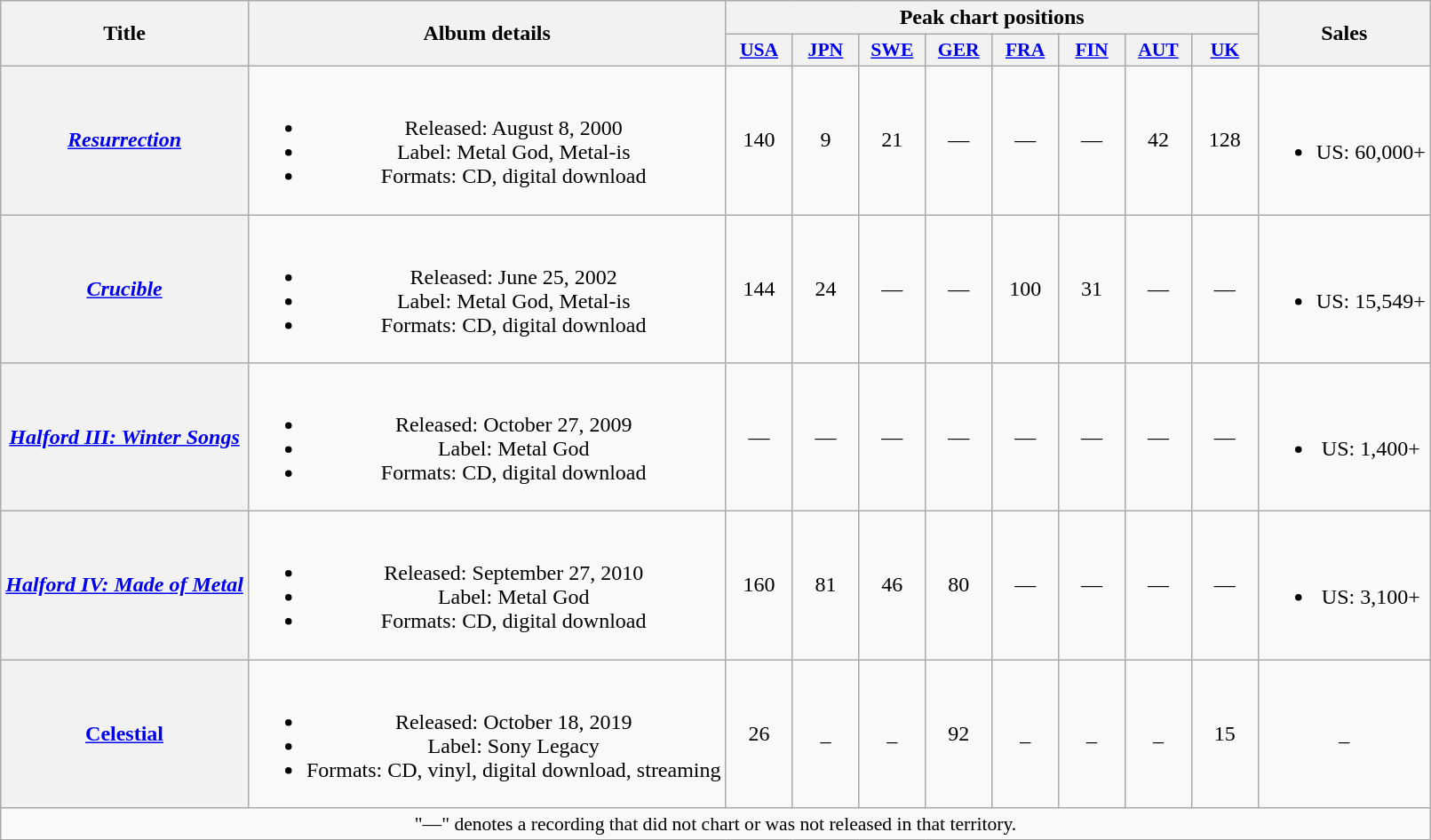<table class="wikitable plainrowheaders" style="text-align:center;">
<tr>
<th scope="col" rowspan="2">Title</th>
<th scope="col" rowspan="2">Album details</th>
<th scope="col" colspan="8">Peak chart positions</th>
<th scope="col" rowspan="2">Sales</th>
</tr>
<tr>
<th scope="col" style="width:3em;font-size:90%;"><a href='#'>USA</a><br></th>
<th scope="col" style="width:3em;font-size:90%;"><a href='#'>JPN</a><br></th>
<th scope="col" style="width:3em;font-size:90%;"><a href='#'>SWE</a><br></th>
<th scope="col" style="width:3em;font-size:90%;"><a href='#'>GER</a><br></th>
<th scope="col" style="width:3em;font-size:90%;"><a href='#'>FRA</a><br></th>
<th scope="col" style="width:3em;font-size:90%;"><a href='#'>FIN</a><br></th>
<th scope="col" style="width:3em;font-size:90%;"><a href='#'>AUT</a><br></th>
<th scope="col" style="width:3em;font-size:90%;"><a href='#'>UK</a><br></th>
</tr>
<tr>
<th scope="row"><em><a href='#'>Resurrection</a></em></th>
<td><br><ul><li>Released: August 8, 2000</li><li>Label: Metal God, Metal-is</li><li>Formats: CD, digital download</li></ul></td>
<td>140</td>
<td>9</td>
<td>21</td>
<td>—</td>
<td>—</td>
<td>—</td>
<td>42</td>
<td>128</td>
<td><br><ul><li>US: 60,000+</li></ul></td>
</tr>
<tr>
<th scope="row"><em><a href='#'>Crucible</a></em></th>
<td><br><ul><li>Released: June 25, 2002</li><li>Label: Metal God, Metal-is</li><li>Formats: CD, digital download</li></ul></td>
<td>144</td>
<td>24</td>
<td>—</td>
<td>—</td>
<td>100</td>
<td>31</td>
<td>—</td>
<td>—</td>
<td><br><ul><li>US: 15,549+</li></ul></td>
</tr>
<tr>
<th scope="row"><em><a href='#'>Halford III: Winter Songs</a></em></th>
<td><br><ul><li>Released: October 27, 2009</li><li>Label: Metal God</li><li>Formats: CD, digital download</li></ul></td>
<td>—</td>
<td>—</td>
<td>—</td>
<td>—</td>
<td>—</td>
<td>—</td>
<td>—</td>
<td>—</td>
<td><br><ul><li>US: 1,400+</li></ul></td>
</tr>
<tr>
<th scope="row"><em><a href='#'>Halford IV: Made of Metal</a></em></th>
<td><br><ul><li>Released: September 27, 2010</li><li>Label: Metal God</li><li>Formats: CD, digital download</li></ul></td>
<td>160</td>
<td>81</td>
<td>46</td>
<td>80</td>
<td>—</td>
<td>—</td>
<td>—</td>
<td>—</td>
<td><br><ul><li>US: 3,100+</li></ul></td>
</tr>
<tr>
<th><strong><a href='#'>Celestial</a></strong></th>
<td><br><ul><li>Released: October 18, 2019</li><li>Label: Sony Legacy</li><li>Formats: CD, vinyl, digital download, streaming</li></ul></td>
<td>26</td>
<td>_</td>
<td>_</td>
<td>92</td>
<td>_</td>
<td>_</td>
<td>_</td>
<td>15</td>
<td>_</td>
</tr>
<tr>
<td colspan="15" style="font-size:90%">"—" denotes a recording that did not chart or was not released in that territory.</td>
</tr>
</table>
